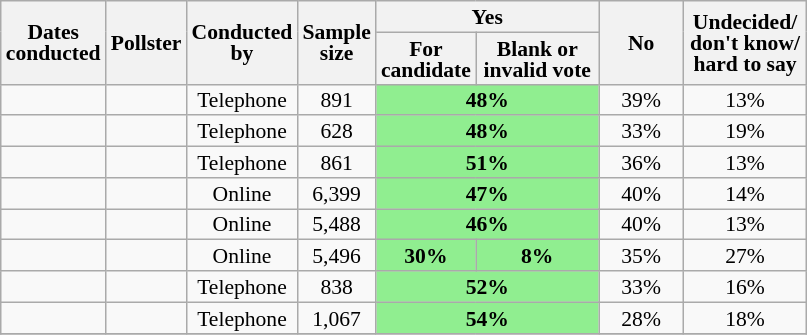<table class="wikitable sortable tpl-blanktable" style="text-align:center;font-size:90%;line-height:14px;">
<tr>
<th rowspan="2">Dates<br>conducted</th>
<th rowspan="2">Pollster</th>
<th rowspan="2">Conducted<br>by</th>
<th rowspan="2" data-sort-type="number">Sample<br>size</th>
<th colspan="2" class="unsortable" style="width:125px;">Yes</th>
<th rowspan="2" class="unsortable" style="width:50px;">No</th>
<th rowspan="2" class="unsortable" style="width:75px;">Undecided/<br>don't know/<br>hard to say</th>
</tr>
<tr>
<th class="unsortable" style="width:50px;">For candidate</th>
<th class="unsortable" style="width:75px;">Blank or invalid vote</th>
</tr>
<tr>
<td></td>
<td></td>
<td>Telephone</td>
<td>891</td>
<td colspan="2" style="background:LightGreen;"><strong>48%</strong></td>
<td>39%</td>
<td>13%</td>
</tr>
<tr>
<td></td>
<td></td>
<td>Telephone</td>
<td>628</td>
<td colspan="2" style="background:LightGreen;"><strong>48%</strong></td>
<td>33%</td>
<td>19%</td>
</tr>
<tr>
<td></td>
<td></td>
<td>Telephone</td>
<td>861</td>
<td colspan="2" style="background:LightGreen;"><strong>51%</strong></td>
<td>36%</td>
<td>13%</td>
</tr>
<tr>
<td></td>
<td></td>
<td>Online</td>
<td>6,399</td>
<td colspan="2" style="background:LightGreen;"><strong>47%</strong></td>
<td>40%</td>
<td>14%</td>
</tr>
<tr>
<td></td>
<td></td>
<td>Online</td>
<td>5,488</td>
<td colspan="2" style="background:LightGreen;"><strong>46%</strong></td>
<td>40%</td>
<td>13%</td>
</tr>
<tr>
<td></td>
<td></td>
<td>Online</td>
<td>5,496</td>
<td style="background:LightGreen;"><strong>30%</strong></td>
<td style="background:LightGreen;"><strong>8%</strong></td>
<td>35%</td>
<td>27%</td>
</tr>
<tr>
<td></td>
<td></td>
<td>Telephone</td>
<td>838</td>
<td colspan="2" style="background:LightGreen;"><strong>52%</strong></td>
<td>33%</td>
<td>16%</td>
</tr>
<tr>
<td></td>
<td></td>
<td>Telephone</td>
<td>1,067</td>
<td colspan="2" style="background:LightGreen;"><strong>54%</strong></td>
<td>28%</td>
<td>18%</td>
</tr>
<tr>
</tr>
</table>
